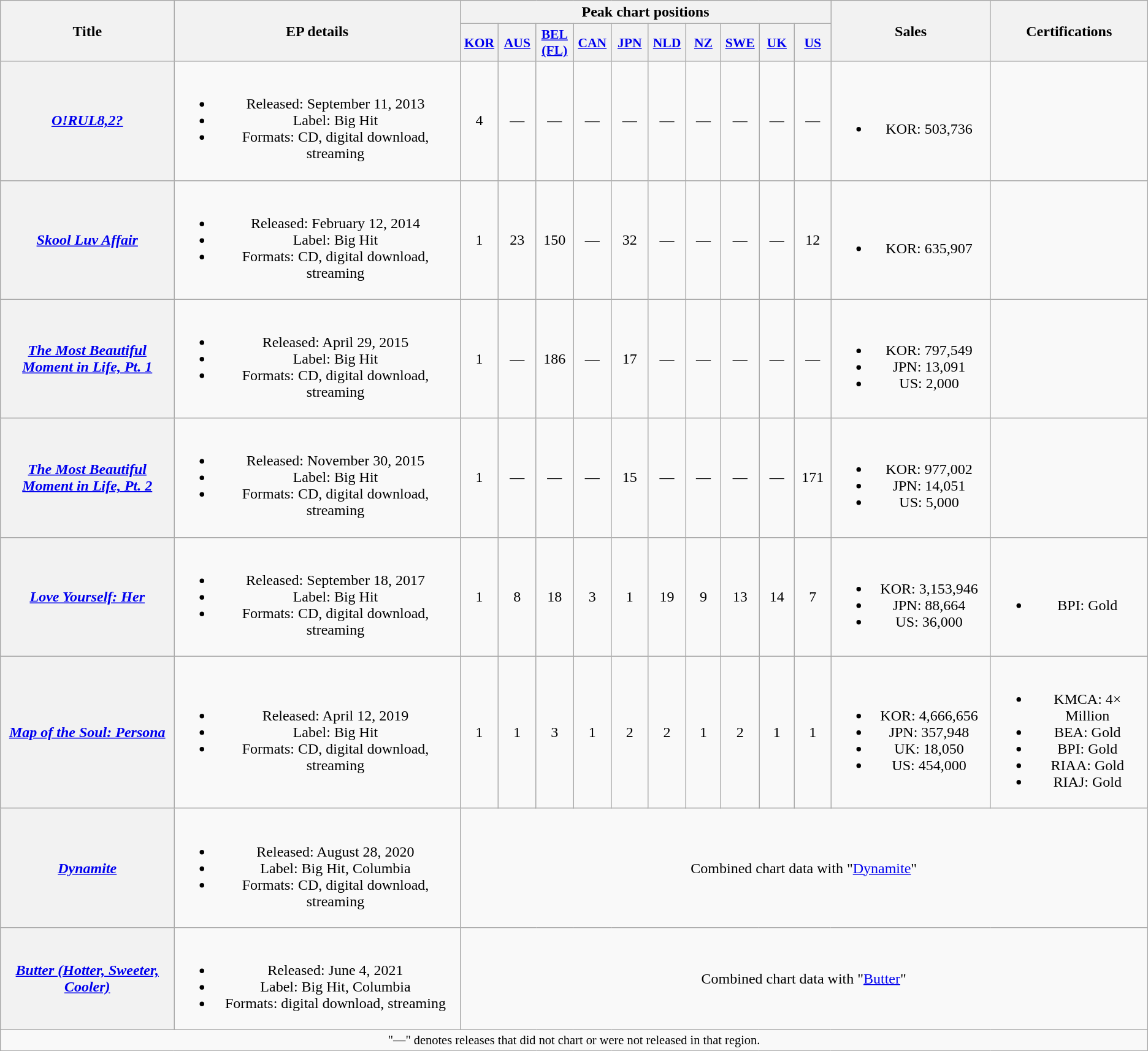<table class="wikitable plainrowheaders" style="text-align:center;">
<tr>
<th rowspan="2" style="width:14em;">Title</th>
<th rowspan="2" style="width:24em;">EP details</th>
<th colspan="10">Peak chart positions</th>
<th rowspan="2" style="width:12em;">Sales</th>
<th rowspan="2" style="width:12em;">Certifications<br></th>
</tr>
<tr>
<th scope="col" style="width:2.5em;font-size:90%;"><a href='#'>KOR</a><br></th>
<th scope="col" style="width:2.5em;font-size:90%;"><a href='#'>AUS</a><br></th>
<th scope="col" style="width:2.5em;font-size:90%;"><a href='#'>BEL<br>(FL)</a><br></th>
<th scope="col" style="width:2.5em;font-size:90%;"><a href='#'>CAN</a><br></th>
<th scope="col" style="width:2.5em;font-size:90%;"><a href='#'>JPN</a><br></th>
<th scope="col" style="width:2.5em;font-size:90%;"><a href='#'>NLD</a><br></th>
<th scope="col" style="width:2.5em;font-size:90%;"><a href='#'>NZ</a><br></th>
<th scope="col" style="width:2.5em;font-size:90%;"><a href='#'>SWE</a><br></th>
<th scope="col" style="width:2.5em;font-size:90%;"><a href='#'>UK</a><br></th>
<th scope="col" style="width:2.5em;font-size:90%;"><a href='#'>US</a><br></th>
</tr>
<tr>
<th scope="row"><em><a href='#'>O!RUL8,2?</a></em></th>
<td><br><ul><li>Released: September 11, 2013</li><li>Label: Big Hit</li><li>Formats: CD, digital download, streaming</li></ul></td>
<td>4</td>
<td>—</td>
<td>—</td>
<td>—</td>
<td>—</td>
<td>—</td>
<td>—</td>
<td>—</td>
<td>—</td>
<td>—</td>
<td><br><ul><li>KOR: 503,736</li></ul></td>
<td></td>
</tr>
<tr>
<th scope="row"><em><a href='#'>Skool Luv Affair</a></em></th>
<td><br><ul><li>Released: February 12, 2014</li><li>Label: Big Hit</li><li>Formats: CD, digital download, streaming</li></ul></td>
<td>1</td>
<td>23</td>
<td>150</td>
<td>—</td>
<td>32</td>
<td>—</td>
<td>—</td>
<td>—</td>
<td>—</td>
<td>12</td>
<td><br><ul><li>KOR: 635,907</li></ul></td>
<td></td>
</tr>
<tr>
<th scope="row"><em><a href='#'>The Most Beautiful Moment in Life, Pt. 1</a></em></th>
<td><br><ul><li>Released: April 29, 2015</li><li>Label: Big Hit</li><li>Formats: CD, digital download, streaming</li></ul></td>
<td>1</td>
<td>—</td>
<td>186</td>
<td>—</td>
<td>17</td>
<td>—</td>
<td>—</td>
<td>—</td>
<td>—</td>
<td>—</td>
<td><br><ul><li>KOR: 797,549</li><li>JPN: 13,091</li><li>US: 2,000</li></ul></td>
<td></td>
</tr>
<tr>
<th scope="row"><em><a href='#'>The Most Beautiful Moment in Life, Pt. 2</a></em></th>
<td><br><ul><li>Released: November 30, 2015</li><li>Label: Big Hit</li><li>Formats: CD, digital download, streaming</li></ul></td>
<td>1</td>
<td>—</td>
<td>—</td>
<td>—</td>
<td>15</td>
<td>—</td>
<td>—</td>
<td>—</td>
<td>—</td>
<td>171</td>
<td><br><ul><li>KOR: 977,002</li><li>JPN: 14,051</li><li>US: 5,000</li></ul></td>
<td></td>
</tr>
<tr>
<th scope="row"><em><a href='#'>Love Yourself: Her</a></em></th>
<td><br><ul><li>Released: September 18, 2017</li><li>Label: Big Hit</li><li>Formats: CD, digital download, streaming</li></ul></td>
<td>1</td>
<td>8</td>
<td>18</td>
<td>3</td>
<td>1</td>
<td>19</td>
<td>9</td>
<td>13</td>
<td>14</td>
<td>7</td>
<td><br><ul><li>KOR: 3,153,946</li><li>JPN: 88,664</li><li>US: 36,000</li></ul></td>
<td><br><ul><li>BPI: Gold</li></ul></td>
</tr>
<tr>
<th scope="row"><em><a href='#'>Map of the Soul: Persona</a></em></th>
<td><br><ul><li>Released: April 12, 2019</li><li>Label: Big Hit</li><li>Formats: CD, digital download, streaming</li></ul></td>
<td>1</td>
<td>1</td>
<td>3</td>
<td>1</td>
<td>2</td>
<td>2</td>
<td>1</td>
<td>2</td>
<td>1</td>
<td>1</td>
<td><br><ul><li>KOR: 4,666,656</li><li>JPN: 357,948</li><li>UK: 18,050</li><li>US: 454,000</li></ul></td>
<td><br><ul><li>KMCA: 4× Million</li><li>BEA: Gold</li><li>BPI: Gold</li><li>RIAA: Gold</li><li>RIAJ: Gold</li></ul></td>
</tr>
<tr>
<th scope="row"><em><a href='#'>Dynamite</a></em></th>
<td><br><ul><li>Released: August 28, 2020</li><li>Label: Big Hit, Columbia</li><li>Formats: CD, digital download, streaming</li></ul></td>
<td colspan="12">Combined chart data with "<a href='#'>Dynamite</a>"</td>
</tr>
<tr>
<th scope="row"><em><a href='#'>Butter (Hotter, Sweeter, Cooler)</a></em></th>
<td><br><ul><li>Released: June 4, 2021</li><li>Label: Big Hit, Columbia</li><li>Formats: digital download, streaming</li></ul></td>
<td colspan="12">Combined chart data with "<a href='#'>Butter</a>"</td>
</tr>
<tr>
<td colspan="19" style="font-size:85%" align="center">"—" denotes releases that did not chart or were not released in that region.</td>
</tr>
</table>
